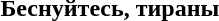<table style="float:left; margin-right:1em">
<tr>
<th>Беснуйтесь, тираны </th>
</tr>
<tr>
<td></td>
</tr>
</table>
